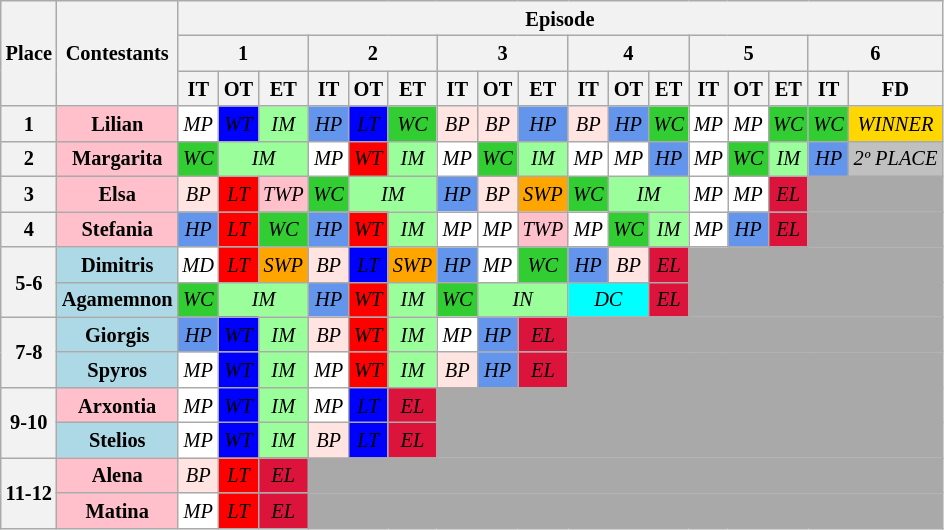<table class="wikitable" style="font-size: 85%; text-align: center; line-height:17px">
<tr>
<th rowspan=3>Place</th>
<th rowspan=3>Contestants</th>
<th colspan="17">Episode</th>
</tr>
<tr>
<th colspan=3>1</th>
<th colspan=3>2</th>
<th colspan=3>3</th>
<th colspan=3>4</th>
<th colspan=3>5</th>
<th colspan=2>6</th>
</tr>
<tr>
<th>IT</th>
<th>OT</th>
<th>ET</th>
<th>IT</th>
<th>OT</th>
<th>ET</th>
<th>IT</th>
<th>OT</th>
<th>ET</th>
<th>IT</th>
<th>OT</th>
<th>ET</th>
<th>IT</th>
<th>OT</th>
<th>ET</th>
<th>IT</th>
<th>FD</th>
</tr>
<tr>
<th>1</th>
<td bgcolor=#FFC0CB><strong>Lilian</strong></td>
<td bgcolor=white><em>MP</em></td>
<td bgcolor=blue><span><em>WT</em></span></td>
<td bgcolor=#9aff9a><em>IM</em></td>
<td bgcolor=#6495ed><em>HP</em></td>
<td bgcolor=blue><span><em>LT</em></span></td>
<td bgcolor=#32cd32><em>WC</em></td>
<td bgcolor=#ffe4e1><em>BP</em></td>
<td bgcolor=#ffe4e1><em>BP</em></td>
<td bgcolor=#6495ed><em>HP</em></td>
<td bgcolor=#ffe4e1><em>BP</em></td>
<td bgcolor=#6495ed><em>HP</em></td>
<td bgcolor=#32cd32><em>WC</em></td>
<td bgcolor=white><em>MP</em></td>
<td bgcolor=white><em>MP</em></td>
<td bgcolor=#32cd32><em>WC</em></td>
<td bgcolor=#32cd32><em>WC</em></td>
<td bgcolor=gold><em>WINNER</em></td>
</tr>
<tr>
<th>2</th>
<td bgcolor=#FFC0CB><strong>Margarita</strong></td>
<td bgcolor=#32cd32><em>WC</em></td>
<td colspan=2 bgcolor=#9aff9a><em>IM</em></td>
<td bgcolor=white><em>MP</em></td>
<td bgcolor=red><span><em>WT</em></span></td>
<td bgcolor=#9aff9a><em>IM</em></td>
<td bgcolor=white><em>MP</em></td>
<td bgcolor=#32cd32><em>WC</em></td>
<td bgcolor=#9aff9a><em>IM</em></td>
<td bgcolor=white><em>MP</em></td>
<td bgcolor=white><em>MP</em></td>
<td bgcolor=#6495ed><em>HP</em></td>
<td bgcolor=white><em>MP</em></td>
<td bgcolor=#32cd32><em>WC</em></td>
<td bgcolor=#9aff9a><em>IM</em></td>
<td bgcolor=#6495ed><em>HP</em></td>
<td bgcolor=silver><em>2º PLACE</em></td>
</tr>
<tr>
<th>3</th>
<td bgcolor=#FFC0CB><strong>Elsa</strong></td>
<td bgcolor=#ffe4e1><em>BP</em></td>
<td bgcolor=red><span><em>LT</em></span></td>
<td bgcolor=#ffc0cb><em>TWP</em></td>
<td bgcolor=#32cd32><em>WC</em></td>
<td colspan=2 bgcolor=#9aff9a><em>IM</em></td>
<td bgcolor=#6495ed><em>HP</em></td>
<td bgcolor=#ffe4e1><em>BP</em></td>
<td bgcolor=#ffa500><em>SWP</em></td>
<td bgcolor=#32cd32><em>WC</em></td>
<td colspan=2 bgcolor=#9aff9a><em>IM</em></td>
<td bgcolor=white><em>MP</em></td>
<td bgcolor=white><em>MP</em></td>
<td bgcolor=#dc143c><em>EL</em></td>
<td colspan="2" bgcolor="#a9a9a9"></td>
</tr>
<tr>
<th>4</th>
<td bgcolor=#FFC0CB><strong>Stefania</strong></td>
<td bgcolor=#6495ed><em>HP</em></td>
<td bgcolor=red><span><em>LT</em></span></td>
<td bgcolor=#32cd32><em>WC</em></td>
<td bgcolor=#6495ed><em>HP</em></td>
<td bgcolor=red><span><em>WT</em></span></td>
<td bgcolor=#9aff9a><em>IM</em></td>
<td bgcolor=white><em>MP</em></td>
<td bgcolor=white><em>MP</em></td>
<td bgcolor=#ffc0cb><em>TWP</em></td>
<td bgcolor=white><em>MP</em></td>
<td bgcolor=#32cd32><em>WC</em></td>
<td bgcolor=#9aff9a><em>IM</em></td>
<td bgcolor=white><em>MP</em></td>
<td bgcolor=#6495ed><em>HP</em></td>
<td bgcolor=#dc143c><em>EL</em></td>
<td colspan="2" bgcolor="#a9a9a9"></td>
</tr>
<tr>
<th rowspan=2>5-6</th>
<td bgcolor=#ADD8E6><strong>Dimitris</strong></td>
<td bgcolor=white><em>MD</em></td>
<td bgcolor=red><span><em>LT</em></span></td>
<td bgcolor=#ffa500><em>SWP</em></td>
<td bgcolor=#ffe4e1><em>BP</em></td>
<td bgcolor=blue><span><em>LT</em></span></td>
<td bgcolor=#ffa500><em>SWP</em></td>
<td bgcolor=#6495ed><em>HP</em></td>
<td bgcolor=white><em>MP</em></td>
<td bgcolor=#32cd32><em>WC</em></td>
<td bgcolor=#6495ed><em>HP</em></td>
<td bgcolor=#ffe4e1><em>BP</em></td>
<td bgcolor=#dc143c><em>EL</em></td>
<td colspan="5" bgcolor="#a9a9a9"></td>
</tr>
<tr>
<td bgcolor=#ADD8E6><strong>Agamemnon</strong></td>
<td bgcolor=#32cd32><em>WC</em></td>
<td colspan=2 bgcolor=#9aff9a><em>IM</em></td>
<td bgcolor=#6495ed><em>HP</em></td>
<td bgcolor=red><span><em>WT</em></span></td>
<td bgcolor=#9aff9a><em>IM</em></td>
<td bgcolor=#32cd32><em>WC</em></td>
<td colspan=2 bgcolor=#9aff9a><em>IN</em></td>
<td colspan=2 bgcolor=aqua><em>DC</em></td>
<td bgcolor=#dc143c><em>EL</em></td>
<td colspan="5" bgcolor="#a9a9a9"></td>
</tr>
<tr>
<th rowspan=2>7-8</th>
<td bgcolor=#ADD8E6><strong>Giorgis</strong></td>
<td bgcolor=#6495ed><em>HP</em></td>
<td bgcolor=blue><span><em>WT</em></span></td>
<td bgcolor=#9aff9a><em>IM</em></td>
<td bgcolor=#ffe4e1><em>BP</em></td>
<td bgcolor=red><span><em>WT</em></span></td>
<td bgcolor=#9aff9a><em>IM</em></td>
<td bgcolor=white><em>MP</em></td>
<td bgcolor=#6495ed><em>HP</em></td>
<td bgcolor=#dc143c><em>EL</em></td>
<td colspan="8" bgcolor="#a9a9a9"></td>
</tr>
<tr>
<td bgcolor=#ADD8E6><strong>Spyros</strong></td>
<td bgcolor=white><em>MP</em></td>
<td bgcolor=blue><span><em>WT</em></span></td>
<td bgcolor=#9aff9a><em>IM</em></td>
<td bgcolor=white><em>MP</em></td>
<td bgcolor=red><span><em>WT</em></span></td>
<td bgcolor=#9aff9a><em>IM</em></td>
<td bgcolor=#ffe4e1><em>BP</em></td>
<td bgcolor=#6495ed><em>HP</em></td>
<td bgcolor=#dc143c><em>EL</em></td>
<td colspan="8" bgcolor="#a9a9a9"></td>
</tr>
<tr>
<th rowspan=2>9-10</th>
<td bgcolor=#FFC0CB><strong>Arxontia</strong></td>
<td bgcolor=white><em>MP</em></td>
<td bgcolor=blue><span><em>WT</em></span></td>
<td bgcolor=#9aff9a><em>IM</em></td>
<td bgcolor=white><em>MP</em></td>
<td bgcolor=blue><span><em>LT</em></span></td>
<td bgcolor=#dc143c><em>EL</em></td>
<td colspan="11" bgcolor="#a9a9a9"></td>
</tr>
<tr>
<td bgcolor=#ADD8E6><strong>Stelios</strong></td>
<td bgcolor=white><em>MP</em></td>
<td bgcolor=blue><span><em>WT</em></span></td>
<td bgcolor=#9aff9a><em>IM</em></td>
<td bgcolor=#ffe4e1><em>BP</em></td>
<td bgcolor=blue><span><em>LT</em></span></td>
<td bgcolor=#dc143c><em>EL</em></td>
<td colspan="11" bgcolor="#a9a9a9"></td>
</tr>
<tr>
<th rowspan=2>11-12</th>
<td bgcolor=#FFC0CB><strong>Alena</strong></td>
<td bgcolor=#ffe4e1><em>BP</em></td>
<td bgcolor=red><span><em>LT</em></span></td>
<td bgcolor=#dc143c><em>EL</em></td>
<td colspan="14" bgcolor="#a9a9a9"></td>
</tr>
<tr>
<td bgcolor=#FFC0CB><strong>Matina</strong></td>
<td bgcolor=white><em>MP</em></td>
<td bgcolor=red><span><em>LT</em></span></td>
<td bgcolor=#dc143c><em>EL</em></td>
<td colspan="14" bgcolor="#a9a9a9"></td>
</tr>
</table>
